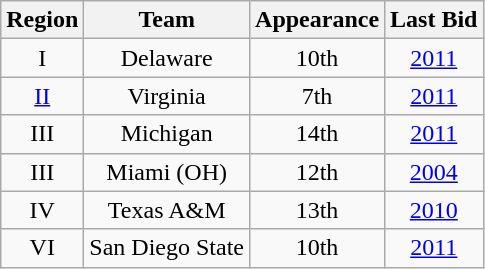<table class="wikitable sortable" style="text-align:center">
<tr>
<th>Region</th>
<th>Team</th>
<th>Appearance</th>
<th>Last Bid</th>
</tr>
<tr>
<td>I</td>
<td>Delaware</td>
<td>10th</td>
<td><a href='#'>2011</a></td>
</tr>
<tr>
<td><a href='#'>II</a></td>
<td>Virginia</td>
<td>7th</td>
<td><a href='#'>2011</a></td>
</tr>
<tr>
<td>III</td>
<td>Michigan</td>
<td>14th</td>
<td><a href='#'>2011</a></td>
</tr>
<tr>
<td>III</td>
<td>Miami (OH)</td>
<td>12th</td>
<td><a href='#'>2004</a></td>
</tr>
<tr>
<td>IV</td>
<td>Texas A&M</td>
<td>13th</td>
<td><a href='#'>2010</a></td>
</tr>
<tr>
<td>VI</td>
<td>San Diego State</td>
<td>10th</td>
<td><a href='#'>2011</a></td>
</tr>
</table>
